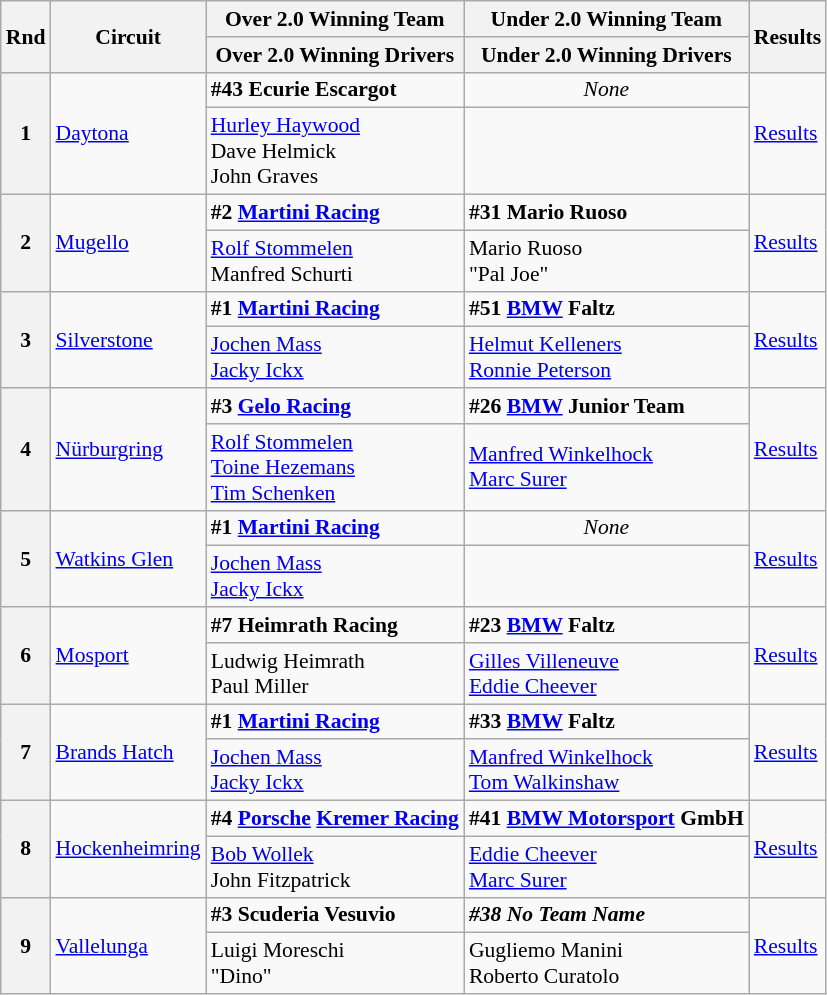<table class="wikitable" style="font-size: 90%;">
<tr>
<th rowspan=2>Rnd</th>
<th rowspan=2>Circuit</th>
<th>Over 2.0 Winning Team</th>
<th>Under 2.0 Winning Team</th>
<th rowspan=2>Results</th>
</tr>
<tr>
<th>Over 2.0 Winning Drivers</th>
<th>Under 2.0 Winning Drivers</th>
</tr>
<tr>
<th rowspan=2>1</th>
<td rowspan=2><a href='#'>Daytona</a></td>
<td> <strong>#43 Ecurie Escargot</strong></td>
<td align=center><em>None</em></td>
<td rowspan=2><a href='#'>Results</a></td>
</tr>
<tr>
<td> <a href='#'>Hurley Haywood</a><br> Dave Helmick<br> John Graves</td>
<td></td>
</tr>
<tr>
<th rowspan=2>2</th>
<td rowspan=2><a href='#'>Mugello</a></td>
<td> <strong>#2 <a href='#'>Martini Racing</a></strong></td>
<td> <strong>#31 Mario Ruoso</strong></td>
<td rowspan=2><a href='#'>Results</a></td>
</tr>
<tr>
<td> <a href='#'>Rolf Stommelen</a><br> Manfred Schurti</td>
<td> Mario Ruoso<br> "Pal Joe"</td>
</tr>
<tr>
<th rowspan=2>3</th>
<td rowspan=2><a href='#'>Silverstone</a></td>
<td> <strong>#1 <a href='#'>Martini Racing</a></strong></td>
<td> <strong>#51 <a href='#'>BMW</a> Faltz</strong></td>
<td rowspan=2><a href='#'>Results</a></td>
</tr>
<tr>
<td> <a href='#'>Jochen Mass</a><br> <a href='#'>Jacky Ickx</a></td>
<td> <a href='#'>Helmut Kelleners</a><br> <a href='#'>Ronnie Peterson</a></td>
</tr>
<tr>
<th rowspan=2>4</th>
<td rowspan=2><a href='#'>Nürburgring</a></td>
<td> <strong>#3 <a href='#'>Gelo Racing</a></strong></td>
<td> <strong>#26 <a href='#'>BMW</a> Junior Team</strong></td>
<td rowspan=2><a href='#'>Results</a></td>
</tr>
<tr>
<td> <a href='#'>Rolf Stommelen</a><br> <a href='#'>Toine Hezemans</a><br> <a href='#'>Tim Schenken</a></td>
<td> <a href='#'>Manfred Winkelhock</a><br> <a href='#'>Marc Surer</a></td>
</tr>
<tr>
<th rowspan=2>5</th>
<td rowspan=2><a href='#'>Watkins Glen</a></td>
<td> <strong>#1 <a href='#'>Martini Racing</a></strong></td>
<td align=center><em>None</em></td>
<td rowspan=2><a href='#'>Results</a></td>
</tr>
<tr>
<td> <a href='#'>Jochen Mass</a><br> <a href='#'>Jacky Ickx</a></td>
<td></td>
</tr>
<tr>
<th rowspan=2>6</th>
<td rowspan=2><a href='#'>Mosport</a></td>
<td> <strong>#7 Heimrath Racing</strong></td>
<td> <strong>#23 <a href='#'>BMW</a> Faltz</strong></td>
<td rowspan=2><a href='#'>Results</a></td>
</tr>
<tr>
<td> Ludwig Heimrath<br> Paul Miller</td>
<td> <a href='#'>Gilles Villeneuve</a><br> <a href='#'>Eddie Cheever</a></td>
</tr>
<tr>
<th rowspan=2>7</th>
<td rowspan=2><a href='#'>Brands Hatch</a></td>
<td> <strong>#1 <a href='#'>Martini Racing</a></strong></td>
<td> <strong>#33 <a href='#'>BMW</a> Faltz</strong></td>
<td rowspan=2><a href='#'>Results</a></td>
</tr>
<tr>
<td> <a href='#'>Jochen Mass</a><br> <a href='#'>Jacky Ickx</a></td>
<td> <a href='#'>Manfred Winkelhock</a><br> <a href='#'>Tom Walkinshaw</a></td>
</tr>
<tr>
<th rowspan=2>8</th>
<td rowspan=2><a href='#'>Hockenheimring</a></td>
<td> <strong>#4 <a href='#'>Porsche</a> <a href='#'>Kremer Racing</a></strong></td>
<td> <strong>#41 <a href='#'>BMW Motorsport</a> GmbH</strong></td>
<td rowspan=2><a href='#'>Results</a></td>
</tr>
<tr>
<td> <a href='#'>Bob Wollek</a><br> John Fitzpatrick</td>
<td> <a href='#'>Eddie Cheever</a><br> <a href='#'>Marc Surer</a></td>
</tr>
<tr>
<th rowspan=2>9</th>
<td rowspan=2><a href='#'>Vallelunga</a></td>
<td> <strong>#3 Scuderia Vesuvio</strong></td>
<td> <strong><em>#38 No Team Name</em></strong></td>
<td rowspan=2><a href='#'>Results</a></td>
</tr>
<tr>
<td> Luigi Moreschi<br> "Dino"</td>
<td> Gugliemo Manini<br> Roberto Curatolo</td>
</tr>
</table>
